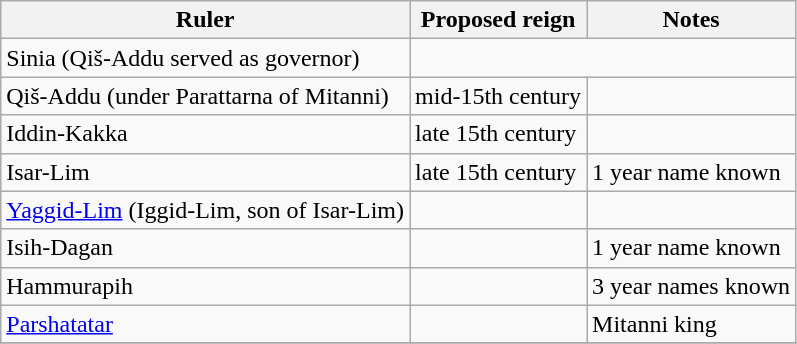<table class="wikitable">
<tr>
<th>Ruler</th>
<th>Proposed reign</th>
<th>Notes</th>
</tr>
<tr>
<td>Sinia (Qiš-Addu served as governor)</td>
</tr>
<tr>
<td>Qiš-Addu (under Parattarna of Mitanni)</td>
<td>mid-15th century</td>
<td></td>
</tr>
<tr>
<td>Iddin-Kakka</td>
<td>late 15th century</td>
<td></td>
</tr>
<tr>
<td>Isar-Lim</td>
<td>late 15th century</td>
<td>1 year name known</td>
</tr>
<tr>
<td><a href='#'>Yaggid-Lim</a> (Iggid-Lim, son of Isar-Lim)</td>
<td></td>
<td></td>
</tr>
<tr>
<td>Isih-Dagan</td>
<td></td>
<td>1 year name known</td>
</tr>
<tr>
<td>Hammurapih</td>
<td></td>
<td>3 year names known</td>
</tr>
<tr>
<td><a href='#'>Parshatatar</a></td>
<td></td>
<td>Mitanni king</td>
</tr>
<tr>
</tr>
</table>
